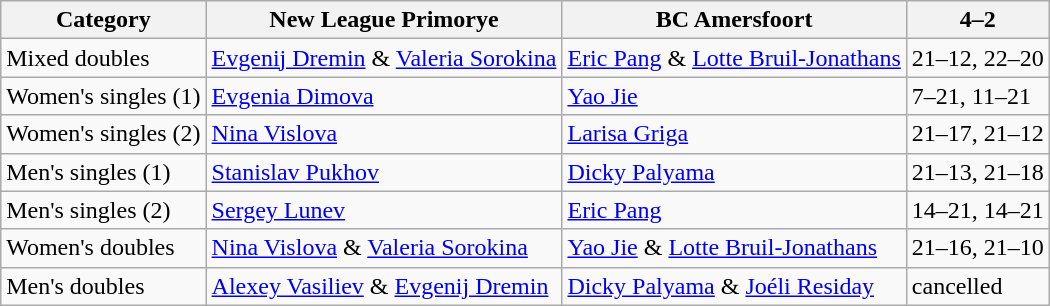<table class=wikitable style="margin:auto">
<tr>
<th>Category</th>
<th>New League Primorye</th>
<th>BC Amersfoort</th>
<th>4–2</th>
</tr>
<tr>
<td>Mixed doubles</td>
<td> <a href='#'>Evgenij Dremin</a> & <a href='#'>Valeria Sorokina</a></td>
<td> <a href='#'>Eric Pang</a> & <a href='#'>Lotte Bruil-Jonathans</a></td>
<td>21–12, 22–20</td>
</tr>
<tr>
<td>Women's singles (1)</td>
<td> <a href='#'>Evgenia Dimova</a></td>
<td> <a href='#'>Yao Jie</a></td>
<td>7–21, 11–21</td>
</tr>
<tr>
<td>Women's singles (2)</td>
<td> <a href='#'>Nina Vislova</a></td>
<td> <a href='#'>Larisa Griga</a></td>
<td>21–17, 21–12</td>
</tr>
<tr>
<td>Men's singles (1)</td>
<td> <a href='#'>Stanislav Pukhov</a></td>
<td> <a href='#'>Dicky Palyama</a></td>
<td>21–13, 21–18</td>
</tr>
<tr>
<td>Men's singles (2)</td>
<td> <a href='#'>Sergey Lunev</a></td>
<td> <a href='#'>Eric Pang</a></td>
<td>14–21, 14–21</td>
</tr>
<tr>
<td>Women's doubles</td>
<td> <a href='#'>Nina Vislova</a> & <a href='#'>Valeria Sorokina</a></td>
<td> <a href='#'>Yao Jie</a> & <a href='#'>Lotte Bruil-Jonathans</a></td>
<td>21–16, 21–10</td>
</tr>
<tr>
<td>Men's doubles</td>
<td> <a href='#'>Alexey Vasiliev</a> & <a href='#'>Evgenij Dremin</a></td>
<td> <a href='#'>Dicky Palyama</a> & <a href='#'>Joéli Residay</a></td>
<td>cancelled</td>
</tr>
</table>
